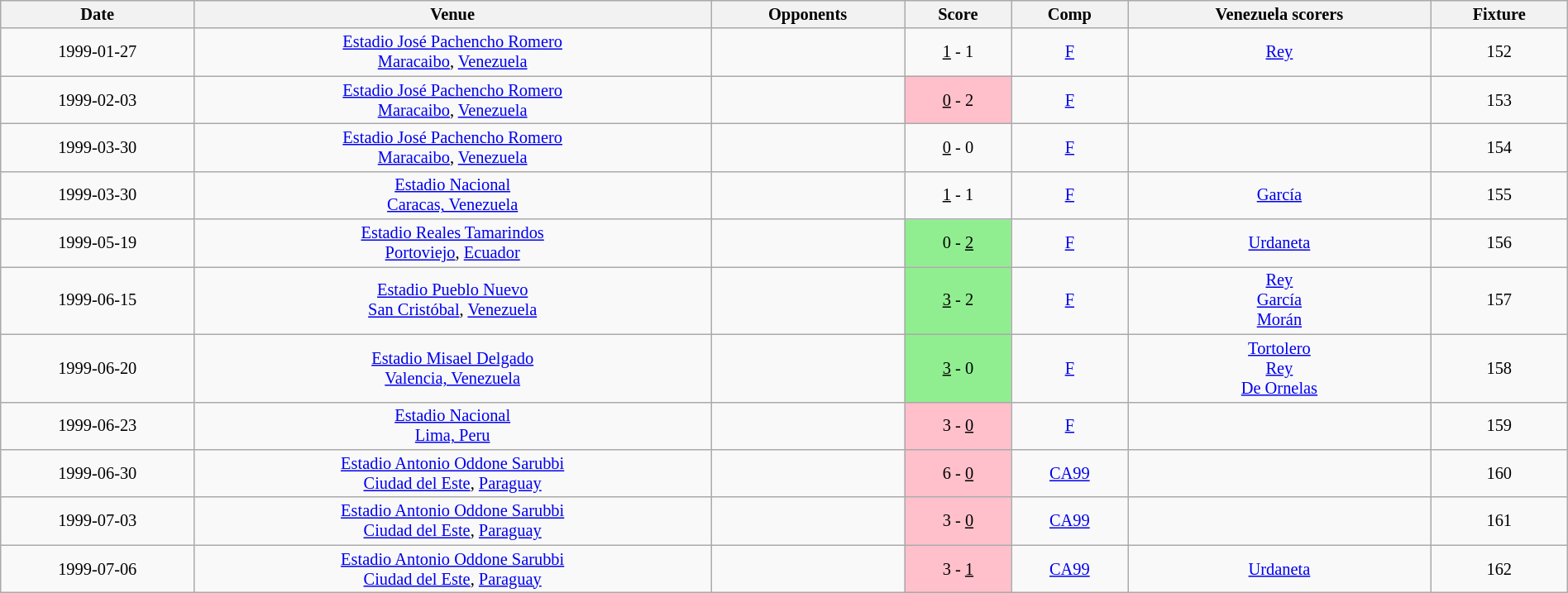<table class="wikitable" style="font-size:85%; text-align:center;" width="100%">
<tr>
<th>Date</th>
<th>Venue</th>
<th>Opponents</th>
<th>Score</th>
<th>Comp</th>
<th>Venezuela scorers</th>
<th>Fixture </th>
</tr>
<tr>
<td>1999-01-27</td>
<td><a href='#'>Estadio José Pachencho Romero</a><br><a href='#'>Maracaibo</a>, <a href='#'>Venezuela</a></td>
<td></td>
<td><u>1</u> - 1</td>
<td><a href='#'>F</a></td>
<td><a href='#'>Rey</a> </td>
<td>152 </td>
</tr>
<tr>
<td>1999-02-03</td>
<td><a href='#'>Estadio José Pachencho Romero</a><br><a href='#'>Maracaibo</a>, <a href='#'>Venezuela</a></td>
<td></td>
<td bgcolor="pink"><u>0</u> - 2</td>
<td><a href='#'>F</a></td>
<td></td>
<td>153</td>
</tr>
<tr>
<td>1999-03-30</td>
<td><a href='#'>Estadio José Pachencho Romero</a><br><a href='#'>Maracaibo</a>, <a href='#'>Venezuela</a></td>
<td></td>
<td><u>0</u> - 0</td>
<td><a href='#'>F</a></td>
<td></td>
<td>154</td>
</tr>
<tr>
<td>1999-03-30</td>
<td><a href='#'>Estadio Nacional</a><br><a href='#'>Caracas, Venezuela</a></td>
<td></td>
<td><u>1</u> - 1</td>
<td><a href='#'>F</a></td>
<td><a href='#'>García</a> </td>
<td>155</td>
</tr>
<tr>
<td>1999-05-19</td>
<td><a href='#'>Estadio Reales Tamarindos</a><br><a href='#'>Portoviejo</a>, <a href='#'>Ecuador</a></td>
<td></td>
<td bgcolor="lightgreen">0 - <u>2</u> </td>
<td><a href='#'>F</a></td>
<td><a href='#'>Urdaneta</a>  </td>
<td>156</td>
</tr>
<tr>
<td>1999-06-15</td>
<td><a href='#'>Estadio Pueblo Nuevo</a><br><a href='#'>San Cristóbal</a>, <a href='#'>Venezuela</a></td>
<td></td>
<td bgcolor="lightgreen"><u>3</u> - 2</td>
<td><a href='#'>F</a></td>
<td><a href='#'>Rey</a>  <br> <a href='#'>García</a>  <br> <a href='#'>Morán</a> </td>
<td>157</td>
</tr>
<tr>
<td>1999-06-20</td>
<td><a href='#'>Estadio Misael Delgado</a><br><a href='#'>Valencia, Venezuela</a></td>
<td></td>
<td bgcolor="lightgreen"><u>3</u> - 0</td>
<td><a href='#'>F</a></td>
<td><a href='#'>Tortolero</a>  <br> <a href='#'>Rey</a>  <br> <a href='#'>De Ornelas</a> </td>
<td>158</td>
</tr>
<tr>
<td>1999-06-23</td>
<td><a href='#'>Estadio Nacional</a><br><a href='#'>Lima, Peru</a></td>
<td></td>
<td bgcolor="pink">3 - <u>0</u></td>
<td><a href='#'>F</a></td>
<td></td>
<td>159</td>
</tr>
<tr>
<td>1999-06-30</td>
<td><a href='#'>Estadio Antonio Oddone Sarubbi</a><br><a href='#'>Ciudad del Este</a>, <a href='#'>Paraguay</a></td>
<td></td>
<td bgcolor="pink">6 - <u>0</u></td>
<td><a href='#'>CA99</a></td>
<td></td>
<td>160</td>
</tr>
<tr>
<td>1999-07-03</td>
<td><a href='#'>Estadio Antonio Oddone Sarubbi</a><br><a href='#'>Ciudad del Este</a>, <a href='#'>Paraguay</a></td>
<td></td>
<td bgcolor="pink">3 - <u>0</u></td>
<td><a href='#'>CA99</a></td>
<td></td>
<td>161</td>
</tr>
<tr>
<td>1999-07-06</td>
<td><a href='#'>Estadio Antonio Oddone Sarubbi</a><br><a href='#'>Ciudad del Este</a>, <a href='#'>Paraguay</a></td>
<td></td>
<td bgcolor="pink">3 - <u>1</u></td>
<td><a href='#'>CA99</a></td>
<td><a href='#'>Urdaneta</a> </td>
<td>162</td>
</tr>
</table>
